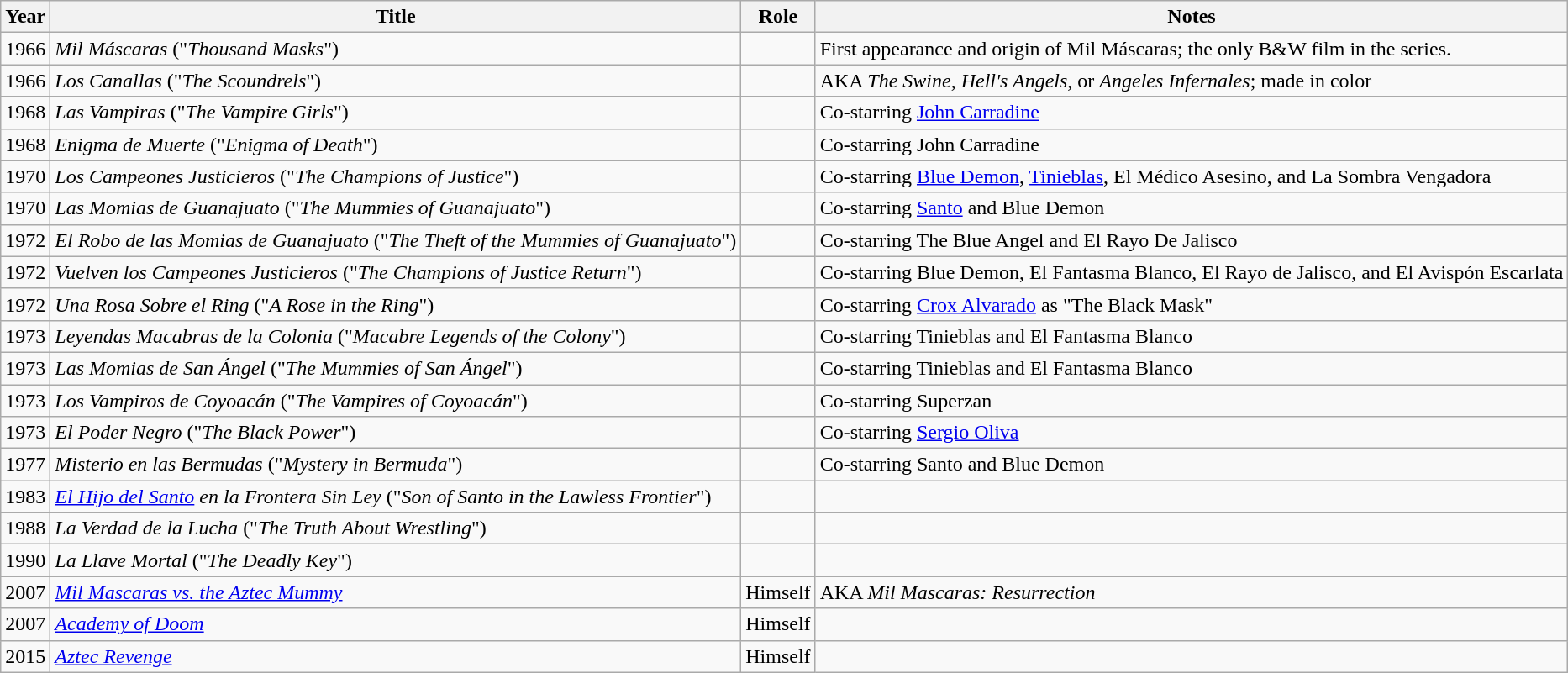<table class="wikitable sortable">
<tr>
<th>Year</th>
<th>Title</th>
<th>Role</th>
<th class="unsortable">Notes</th>
</tr>
<tr>
<td>1966</td>
<td><em>Mil Máscaras</em> ("<em>Thousand Masks</em>")</td>
<td></td>
<td>First appearance and origin of Mil Máscaras; the only B&W film in the series.</td>
</tr>
<tr>
<td>1966</td>
<td><em>Los Canallas</em> ("<em>The Scoundrels</em>")</td>
<td></td>
<td>AKA <em>The Swine</em>, <em>Hell's Angels</em>, or <em>Angeles Infernales</em>;  made in color</td>
</tr>
<tr>
<td>1968</td>
<td><em>Las Vampiras</em> ("<em>The Vampire Girls</em>")</td>
<td></td>
<td>Co-starring <a href='#'>John Carradine</a></td>
</tr>
<tr>
<td>1968</td>
<td><em>Enigma de Muerte</em> ("<em>Enigma of Death</em>")</td>
<td></td>
<td>Co-starring John Carradine</td>
</tr>
<tr>
<td>1970</td>
<td><em>Los Campeones Justicieros</em> ("<em>The Champions of Justice</em>")</td>
<td></td>
<td>Co-starring <a href='#'>Blue Demon</a>, <a href='#'>Tinieblas</a>, El Médico Asesino, and La Sombra Vengadora</td>
</tr>
<tr>
<td>1970</td>
<td><em>Las Momias de Guanajuato</em> ("<em>The Mummies of Guanajuato</em>")</td>
<td></td>
<td>Co-starring <a href='#'>Santo</a> and Blue Demon</td>
</tr>
<tr>
<td>1972</td>
<td><em>El Robo de las Momias de Guanajuato</em> ("<em>The Theft of the Mummies of Guanajuato</em>")</td>
<td></td>
<td>Co-starring The Blue Angel and El Rayo De Jalisco</td>
</tr>
<tr>
<td>1972</td>
<td><em>Vuelven los Campeones Justicieros</em> ("<em>The Champions of Justice Return</em>")</td>
<td></td>
<td>Co-starring Blue Demon, El Fantasma Blanco, El Rayo de Jalisco, and El Avispón Escarlata</td>
</tr>
<tr>
<td>1972</td>
<td><em>Una Rosa Sobre el Ring</em> ("<em>A Rose in the Ring</em>")</td>
<td></td>
<td>Co-starring <a href='#'>Crox Alvarado</a> as "The Black Mask"</td>
</tr>
<tr>
<td>1973</td>
<td><em>Leyendas Macabras de la Colonia</em> ("<em>Macabre Legends of the Colony</em>")</td>
<td></td>
<td>Co-starring Tinieblas and El Fantasma Blanco</td>
</tr>
<tr>
<td>1973</td>
<td><em>Las Momias de San Ángel</em> ("<em>The Mummies of San Ángel</em>")</td>
<td></td>
<td>Co-starring Tinieblas and El Fantasma Blanco</td>
</tr>
<tr>
<td>1973</td>
<td><em>Los Vampiros de Coyoacán</em> ("<em>The Vampires of Coyoacán</em>")</td>
<td></td>
<td>Co-starring Superzan</td>
</tr>
<tr>
<td>1973</td>
<td><em>El Poder Negro</em> ("<em>The Black Power</em>")</td>
<td></td>
<td>Co-starring <a href='#'>Sergio Oliva</a></td>
</tr>
<tr>
<td>1977</td>
<td><em>Misterio en las Bermudas</em> ("<em>Mystery in Bermuda</em>")</td>
<td></td>
<td>Co-starring Santo and Blue Demon</td>
</tr>
<tr>
<td>1983</td>
<td><em><a href='#'>El Hijo del Santo</a> en la Frontera Sin Ley</em> ("<em>Son of Santo in the Lawless Frontier</em>")</td>
<td></td>
<td></td>
</tr>
<tr>
<td>1988</td>
<td><em>La Verdad de la Lucha</em> ("<em>The Truth About Wrestling</em>")</td>
<td></td>
<td></td>
</tr>
<tr>
<td>1990</td>
<td><em>La Llave Mortal</em> ("<em>The Deadly Key</em>")</td>
<td></td>
<td></td>
</tr>
<tr>
<td>2007</td>
<td><em><a href='#'>Mil Mascaras vs. the Aztec Mummy</a></em></td>
<td>Himself</td>
<td>AKA <em>Mil Mascaras: Resurrection</em></td>
</tr>
<tr>
<td>2007</td>
<td><em><a href='#'>Academy of Doom</a></em></td>
<td>Himself</td>
<td></td>
</tr>
<tr>
<td>2015</td>
<td><em><a href='#'>Aztec Revenge</a></em></td>
<td>Himself</td>
<td></td>
</tr>
</table>
